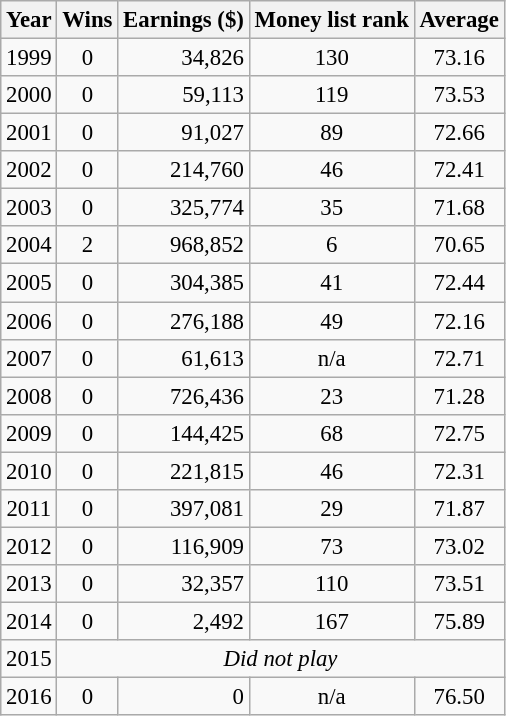<table class="wikitable" style="text-align:center; font-size: 95%;">
<tr>
<th>Year</th>
<th>Wins</th>
<th>Earnings ($)</th>
<th>Money list rank</th>
<th>Average</th>
</tr>
<tr>
<td>1999</td>
<td>0</td>
<td align="right">34,826</td>
<td>130</td>
<td>73.16</td>
</tr>
<tr>
<td>2000</td>
<td>0</td>
<td align="right">59,113</td>
<td>119</td>
<td>73.53</td>
</tr>
<tr>
<td>2001</td>
<td>0</td>
<td align="right">91,027</td>
<td>89</td>
<td>72.66</td>
</tr>
<tr>
<td>2002</td>
<td>0</td>
<td align="right">214,760</td>
<td>46</td>
<td>72.41</td>
</tr>
<tr>
<td>2003</td>
<td>0</td>
<td align="right">325,774</td>
<td>35</td>
<td>71.68</td>
</tr>
<tr>
<td>2004</td>
<td>2</td>
<td align="right">968,852</td>
<td>6</td>
<td>70.65</td>
</tr>
<tr>
<td>2005</td>
<td>0</td>
<td align="right">304,385</td>
<td>41</td>
<td>72.44</td>
</tr>
<tr>
<td>2006</td>
<td>0</td>
<td align="right">276,188</td>
<td>49</td>
<td>72.16</td>
</tr>
<tr>
<td>2007</td>
<td>0</td>
<td align="right">61,613</td>
<td>n/a</td>
<td>72.71</td>
</tr>
<tr>
<td>2008</td>
<td>0</td>
<td align="right">726,436</td>
<td>23</td>
<td>71.28</td>
</tr>
<tr>
<td>2009</td>
<td>0</td>
<td align="right">144,425</td>
<td>68</td>
<td>72.75</td>
</tr>
<tr>
<td>2010</td>
<td>0</td>
<td align="right">221,815</td>
<td>46</td>
<td>72.31</td>
</tr>
<tr>
<td>2011</td>
<td>0</td>
<td align="right">397,081</td>
<td>29</td>
<td>71.87</td>
</tr>
<tr>
<td>2012</td>
<td>0</td>
<td align="right">116,909</td>
<td>73</td>
<td>73.02</td>
</tr>
<tr>
<td>2013</td>
<td>0</td>
<td align="right">32,357</td>
<td>110</td>
<td>73.51</td>
</tr>
<tr>
<td>2014</td>
<td>0</td>
<td align="right">2,492</td>
<td>167</td>
<td>75.89</td>
</tr>
<tr>
<td>2015</td>
<td colspan=4><em>Did not play</em></td>
</tr>
<tr>
<td>2016</td>
<td>0</td>
<td align="right">0</td>
<td>n/a</td>
<td>76.50</td>
</tr>
</table>
